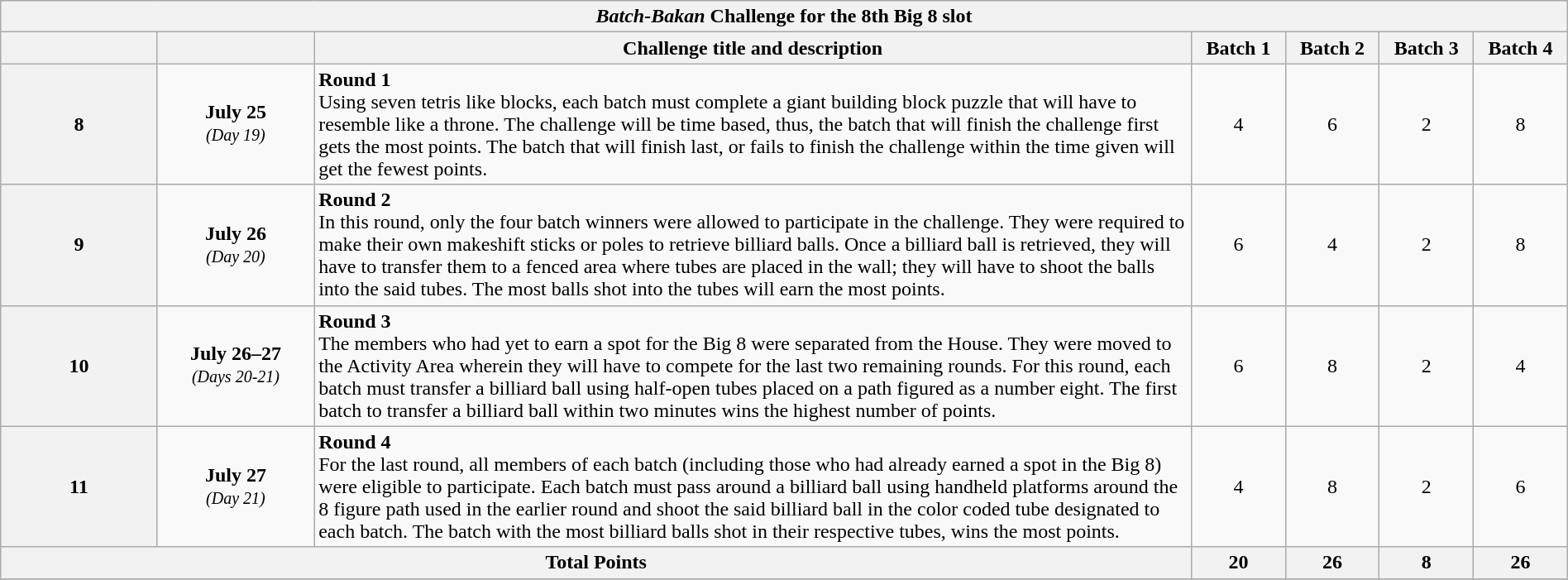<table class="wikitable" style="text-align:center; font-size:100%; line-height:18px;" width="100%">
<tr>
<th colspan="7"><em>Batch-Bakan</em> Challenge for the 8th Big 8 slot</th>
</tr>
<tr>
<th style="width: 10%;"></th>
<th style="width: 10%;"></th>
<th style="width: 56%;">Challenge title and description</th>
<th style="width: 06%;" align="center" style="background:#1842CA; color:white;">Batch 1</th>
<th style="width: 06%;" align="center" style="background:#11C830;">Batch 2</th>
<th style="width: 06%;" align="center" style="background:#C71314; color:white;">Batch 3</th>
<th style="width: 06%;" align="center" style="background:#FDDC03;">Batch 4</th>
</tr>
<tr>
<th>8</th>
<td><strong>July 25</strong><br><small><em>(Day 19)</em></small></td>
<td align="left"><strong>Round 1</strong><br> Using seven tetris like blocks, each batch must complete a giant building block puzzle that will have to resemble like a throne. The challenge will be time based, thus, the batch that will finish the challenge first gets the most points. The batch that will finish last, or fails to finish the challenge within the time given will get the fewest points.</td>
<td>4</td>
<td>6</td>
<td>2</td>
<td>8</td>
</tr>
<tr>
<th>9</th>
<td><strong>July 26</strong><br><small><em>(Day 20)</em></small></td>
<td align="left"><strong>Round 2</strong><br> In this round, only the four batch winners were allowed to participate in the challenge. They were required to make their own makeshift sticks or poles to retrieve billiard balls. Once a billiard ball is retrieved, they will have to transfer them to a fenced area where tubes are placed in the wall; they will have to shoot the balls into the said tubes. The most balls shot into the tubes will earn the most points.</td>
<td>6</td>
<td>4</td>
<td>2</td>
<td>8</td>
</tr>
<tr>
<th>10</th>
<td><strong>July 26–27</strong><br><small><em>(Days 20-21)</em></small></td>
<td align="left"><strong>Round 3</strong><br> The members who had yet to earn a spot for the Big 8 were separated from the House. They were moved to the Activity Area wherein they will have to compete for the last two remaining rounds. For this round, each batch must transfer a billiard ball using half-open tubes placed on a path figured as a number eight. The first batch to transfer a billiard ball within two minutes wins the highest number of points.</td>
<td>6</td>
<td>8</td>
<td>2</td>
<td>4</td>
</tr>
<tr>
<th>11</th>
<td><strong>July 27</strong><br><small><em>(Day 21)</em></small></td>
<td align="left"><strong>Round 4</strong><br>For the last round, all members of each batch (including those who had already earned a spot in the Big 8) were eligible to participate. Each batch must pass around a billiard ball using handheld platforms around the 8 figure path used in the earlier round and shoot the said billiard ball in the color coded tube designated to each batch. The batch with the most billiard balls shot in their respective tubes, wins the most points.</td>
<td>4</td>
<td>8</td>
<td>2</td>
<td>6</td>
</tr>
<tr>
<th colspan ="3">Total Points</th>
<th>20</th>
<th>26</th>
<th>8</th>
<th>26</th>
</tr>
<tr>
</tr>
</table>
